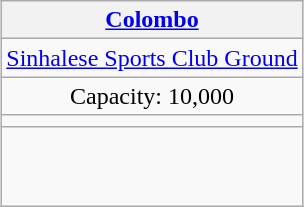<table class="wikitable" style="margin-left:auto;margin-right:auto;border:none;text-align:center;">
<tr>
<th><a href='#'>Colombo</a></th>
</tr>
<tr>
<td><a href='#'>Sinhalese Sports Club Ground</a></td>
</tr>
<tr>
<td>Capacity: 10,000</td>
</tr>
<tr>
<td></td>
</tr>
<tr>
<td><br><table cellpadding="0" style="border:0 solid darkgrey;">
<tr style="text-align:center;">
<td style="border:0 solid #777;"><br></td>
</tr>
</table>
</td>
</tr>
</table>
